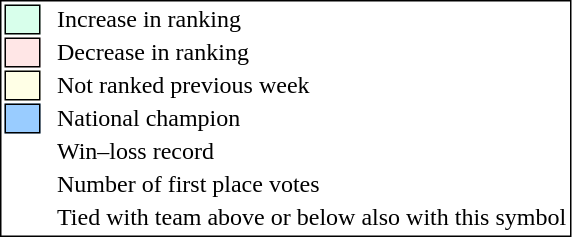<table style="border:1px solid black;">
<tr>
<td style="background:#D8FFEB; width:20px; border:1px solid black;"></td>
<td> </td>
<td>Increase in ranking</td>
</tr>
<tr>
<td style="background:#FFE6E6; width:20px; border:1px solid black;"></td>
<td> </td>
<td>Decrease in ranking</td>
</tr>
<tr>
<td style="background:#FFFFE6; width:20px; border:1px solid black;"></td>
<td> </td>
<td>Not ranked previous week</td>
</tr>
<tr>
<td style="background:#9cf; width:20px; border:1px solid black;"></td>
<td> </td>
<td>National champion</td>
</tr>
<tr>
<td></td>
<td> </td>
<td>Win–loss record</td>
</tr>
<tr>
<td></td>
<td> </td>
<td>Number of first place votes</td>
</tr>
<tr>
<td></td>
<td></td>
<td>Tied with team above or below also with this symbol</td>
</tr>
</table>
